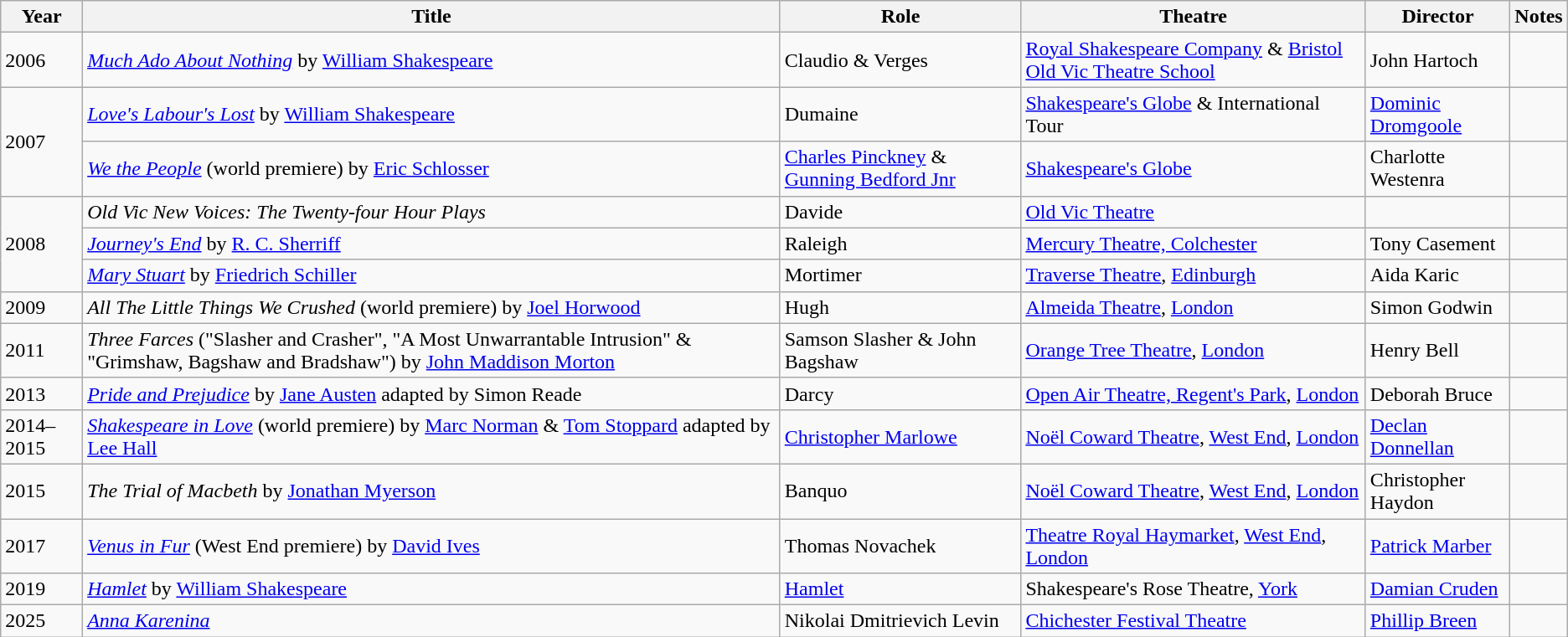<table class="wikitable">
<tr>
<th>Year</th>
<th>Title</th>
<th>Role</th>
<th>Theatre</th>
<th>Director</th>
<th>Notes</th>
</tr>
<tr>
<td>2006</td>
<td><em><a href='#'>Much Ado About Nothing</a></em> by <a href='#'>William Shakespeare</a></td>
<td>Claudio & Verges</td>
<td><a href='#'>Royal Shakespeare Company</a> & <a href='#'>Bristol Old Vic Theatre School</a></td>
<td>John Hartoch</td>
<td></td>
</tr>
<tr>
<td rowspan=2>2007</td>
<td><em><a href='#'>Love's Labour's Lost</a></em> by <a href='#'>William Shakespeare</a></td>
<td>Dumaine</td>
<td><a href='#'>Shakespeare's Globe</a> & International Tour</td>
<td><a href='#'>Dominic Dromgoole</a></td>
<td></td>
</tr>
<tr>
<td><em><a href='#'>We the People</a></em> (world premiere) by <a href='#'>Eric Schlosser</a></td>
<td><a href='#'>Charles Pinckney</a> & <a href='#'>Gunning Bedford Jnr</a></td>
<td><a href='#'>Shakespeare's Globe</a></td>
<td>Charlotte Westenra</td>
<td></td>
</tr>
<tr>
<td rowspan=3>2008</td>
<td><em>Old Vic New Voices: The Twenty-four Hour Plays</em></td>
<td>Davide</td>
<td><a href='#'>Old Vic Theatre</a></td>
<td></td>
<td></td>
</tr>
<tr>
<td><em><a href='#'>Journey's End</a></em> by <a href='#'>R. C. Sherriff</a></td>
<td>Raleigh</td>
<td><a href='#'>Mercury Theatre, Colchester</a></td>
<td>Tony Casement</td>
<td></td>
</tr>
<tr>
<td><em><a href='#'>Mary Stuart</a></em> by <a href='#'>Friedrich Schiller</a></td>
<td>Mortimer</td>
<td><a href='#'>Traverse Theatre</a>, <a href='#'>Edinburgh</a></td>
<td>Aida Karic</td>
<td></td>
</tr>
<tr>
<td>2009</td>
<td><em>All The Little Things We Crushed</em> (world premiere) by <a href='#'>Joel Horwood</a></td>
<td>Hugh</td>
<td><a href='#'>Almeida Theatre</a>, <a href='#'>London</a></td>
<td>Simon Godwin</td>
<td></td>
</tr>
<tr>
<td>2011</td>
<td><em>Three Farces</em> ("Slasher and Crasher", "A Most Unwarrantable Intrusion" & "Grimshaw, Bagshaw and Bradshaw") by <a href='#'>John Maddison Morton</a></td>
<td>Samson Slasher & John Bagshaw</td>
<td><a href='#'>Orange Tree Theatre</a>, <a href='#'>London</a></td>
<td>Henry Bell</td>
<td></td>
</tr>
<tr>
<td>2013</td>
<td><em><a href='#'>Pride and Prejudice</a></em> by <a href='#'>Jane Austen</a> adapted by Simon Reade</td>
<td>Darcy</td>
<td><a href='#'>Open Air Theatre, Regent's Park</a>, <a href='#'>London</a></td>
<td>Deborah Bruce</td>
<td></td>
</tr>
<tr>
<td>2014–2015</td>
<td><em><a href='#'>Shakespeare in Love</a></em> (world premiere) by <a href='#'>Marc Norman</a> & <a href='#'>Tom Stoppard</a> adapted by <a href='#'>Lee Hall</a></td>
<td><a href='#'>Christopher Marlowe</a></td>
<td><a href='#'>Noël Coward Theatre</a>, <a href='#'>West End</a>, <a href='#'>London</a></td>
<td><a href='#'>Declan Donnellan</a></td>
<td></td>
</tr>
<tr>
<td>2015</td>
<td><em>The Trial of Macbeth</em> by <a href='#'>Jonathan Myerson</a></td>
<td>Banquo</td>
<td><a href='#'>Noël Coward Theatre</a>, <a href='#'>West End</a>, <a href='#'>London</a></td>
<td>Christopher Haydon</td>
<td></td>
</tr>
<tr>
<td>2017</td>
<td><em><a href='#'>Venus in Fur</a></em> (West End premiere) by <a href='#'>David Ives</a></td>
<td>Thomas Novachek</td>
<td><a href='#'>Theatre Royal Haymarket</a>, <a href='#'>West End</a>, <a href='#'>London</a></td>
<td><a href='#'>Patrick Marber</a></td>
<td></td>
</tr>
<tr>
<td>2019</td>
<td><em><a href='#'>Hamlet</a></em> by <a href='#'>William Shakespeare</a></td>
<td><a href='#'>Hamlet</a></td>
<td>Shakespeare's Rose Theatre, <a href='#'>York</a></td>
<td><a href='#'>Damian Cruden</a></td>
<td></td>
</tr>
<tr>
<td>2025</td>
<td><em><a href='#'>Anna Karenina</a></em></td>
<td>Nikolai Dmitrievich Levin</td>
<td><a href='#'>Chichester Festival Theatre</a></td>
<td><a href='#'>Phillip Breen</a></td>
</tr>
</table>
